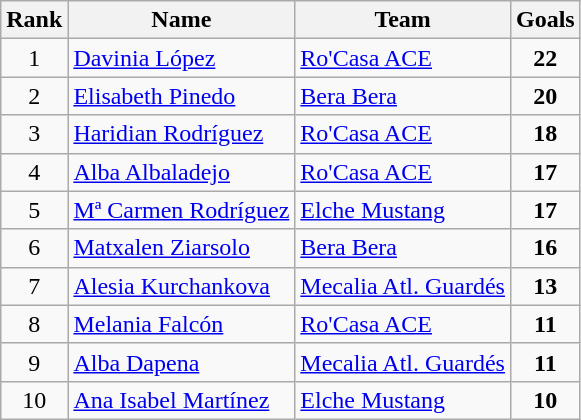<table class="wikitable" style="text-align: center;">
<tr>
<th>Rank</th>
<th>Name</th>
<th>Team</th>
<th>Goals</th>
</tr>
<tr>
<td>1</td>
<td style="text-align:left;"><a href='#'>Davinia López</a></td>
<td style="text-align:left;"><a href='#'>Ro'Casa ACE</a></td>
<td><strong>22</strong></td>
</tr>
<tr>
<td>2</td>
<td style="text-align:left;"><a href='#'>Elisabeth Pinedo</a></td>
<td style="text-align:left;"><a href='#'>Bera Bera</a></td>
<td><strong>20</strong></td>
</tr>
<tr>
<td>3</td>
<td style="text-align:left;"><a href='#'>Haridian Rodríguez</a></td>
<td style="text-align:left;"><a href='#'>Ro'Casa ACE</a></td>
<td><strong>18</strong></td>
</tr>
<tr>
<td>4</td>
<td style="text-align:left;"><a href='#'>Alba Albaladejo</a></td>
<td style="text-align:left;"><a href='#'>Ro'Casa ACE</a></td>
<td><strong>17</strong></td>
</tr>
<tr>
<td>5</td>
<td style="text-align:left;"><a href='#'>Mª Carmen Rodríguez</a></td>
<td style="text-align:left;"><a href='#'>Elche Mustang</a></td>
<td><strong>17</strong></td>
</tr>
<tr>
<td>6</td>
<td style="text-align:left;"><a href='#'>Matxalen Ziarsolo</a></td>
<td style="text-align:left;"><a href='#'>Bera Bera</a></td>
<td><strong>16</strong></td>
</tr>
<tr>
<td>7</td>
<td style="text-align:left;"><a href='#'>Alesia Kurchankova</a></td>
<td style="text-align:left;"><a href='#'>Mecalia Atl. Guardés</a></td>
<td><strong>13</strong></td>
</tr>
<tr>
<td>8</td>
<td style="text-align:left;"><a href='#'>Melania Falcón</a></td>
<td style="text-align:left;"><a href='#'>Ro'Casa ACE</a></td>
<td><strong>11</strong></td>
</tr>
<tr>
<td>9</td>
<td style="text-align:left;"><a href='#'>Alba Dapena</a></td>
<td style="text-align:left;"><a href='#'>Mecalia Atl. Guardés</a></td>
<td><strong>11</strong></td>
</tr>
<tr>
<td>10</td>
<td style="text-align:left;"><a href='#'>Ana Isabel Martínez</a></td>
<td style="text-align:left;"><a href='#'>Elche Mustang</a></td>
<td><strong>10</strong></td>
</tr>
</table>
